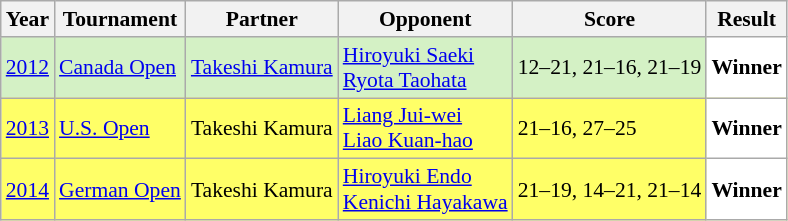<table class="sortable wikitable" style="font-size: 90%;">
<tr>
<th>Year</th>
<th>Tournament</th>
<th>Partner</th>
<th>Opponent</th>
<th>Score</th>
<th>Result</th>
</tr>
<tr style="background:#D4F1C5">
<td align="center"><a href='#'>2012</a></td>
<td align="left"><a href='#'>Canada Open</a></td>
<td align="left"> <a href='#'>Takeshi Kamura</a></td>
<td align="left"> <a href='#'>Hiroyuki Saeki</a><br> <a href='#'>Ryota Taohata</a></td>
<td align="left">12–21, 21–16, 21–19</td>
<td style="text-align:left; background:white"> <strong>Winner</strong></td>
</tr>
<tr style="background:#FFFF67">
<td align="center"><a href='#'>2013</a></td>
<td align="left"><a href='#'>U.S. Open</a></td>
<td align="left"> Takeshi Kamura</td>
<td align="left"> <a href='#'>Liang Jui-wei</a><br> <a href='#'>Liao Kuan-hao</a></td>
<td align="left">21–16, 27–25</td>
<td style="text-align:left; background:white"> <strong>Winner</strong></td>
</tr>
<tr style="background:#FFFF67">
<td align="center"><a href='#'>2014</a></td>
<td align="left"><a href='#'>German Open</a></td>
<td align="left"> Takeshi Kamura</td>
<td align="left"> <a href='#'>Hiroyuki Endo</a><br> <a href='#'>Kenichi Hayakawa</a></td>
<td align="left">21–19, 14–21, 21–14</td>
<td style="text-align:left; background:white"> <strong>Winner</strong></td>
</tr>
</table>
